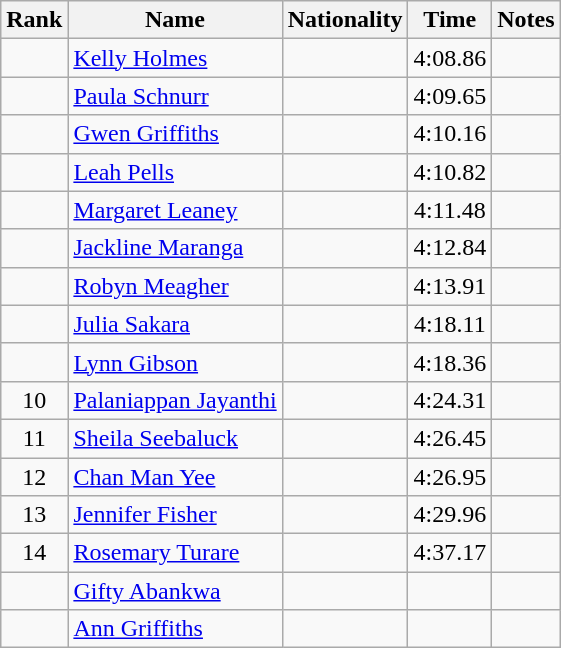<table class="wikitable sortable" style=" text-align:center">
<tr>
<th>Rank</th>
<th>Name</th>
<th>Nationality</th>
<th>Time</th>
<th>Notes</th>
</tr>
<tr>
<td></td>
<td align=left><a href='#'>Kelly Holmes</a></td>
<td align=left></td>
<td>4:08.86</td>
<td></td>
</tr>
<tr>
<td></td>
<td align=left><a href='#'>Paula Schnurr</a></td>
<td align=left></td>
<td>4:09.65</td>
<td></td>
</tr>
<tr>
<td></td>
<td align=left><a href='#'>Gwen Griffiths</a></td>
<td align=left></td>
<td>4:10.16</td>
<td></td>
</tr>
<tr>
<td></td>
<td align=left><a href='#'>Leah Pells</a></td>
<td align=left></td>
<td>4:10.82</td>
<td></td>
</tr>
<tr>
<td></td>
<td align=left><a href='#'>Margaret Leaney</a></td>
<td align=left></td>
<td>4:11.48</td>
<td></td>
</tr>
<tr>
<td></td>
<td align=left><a href='#'>Jackline Maranga</a></td>
<td align=left></td>
<td>4:12.84</td>
<td></td>
</tr>
<tr>
<td></td>
<td align=left><a href='#'>Robyn Meagher</a></td>
<td align=left></td>
<td>4:13.91</td>
<td></td>
</tr>
<tr>
<td></td>
<td align=left><a href='#'>Julia Sakara</a></td>
<td align=left></td>
<td>4:18.11</td>
<td></td>
</tr>
<tr>
<td></td>
<td align=left><a href='#'>Lynn Gibson</a></td>
<td align=left></td>
<td>4:18.36</td>
<td></td>
</tr>
<tr>
<td>10</td>
<td align=left><a href='#'>Palaniappan Jayanthi</a></td>
<td align=left></td>
<td>4:24.31</td>
<td></td>
</tr>
<tr>
<td>11</td>
<td align=left><a href='#'>Sheila Seebaluck</a></td>
<td align=left></td>
<td>4:26.45</td>
<td></td>
</tr>
<tr>
<td>12</td>
<td align=left><a href='#'>Chan Man Yee</a></td>
<td align=left></td>
<td>4:26.95</td>
<td></td>
</tr>
<tr>
<td>13</td>
<td align=left><a href='#'>Jennifer Fisher</a></td>
<td align=left></td>
<td>4:29.96</td>
<td></td>
</tr>
<tr>
<td>14</td>
<td align=left><a href='#'>Rosemary Turare</a></td>
<td align=left></td>
<td>4:37.17</td>
<td></td>
</tr>
<tr>
<td></td>
<td align=left><a href='#'>Gifty Abankwa</a></td>
<td align=left></td>
<td></td>
<td></td>
</tr>
<tr>
<td></td>
<td align=left><a href='#'>Ann Griffiths</a></td>
<td align=left></td>
<td></td>
<td></td>
</tr>
</table>
